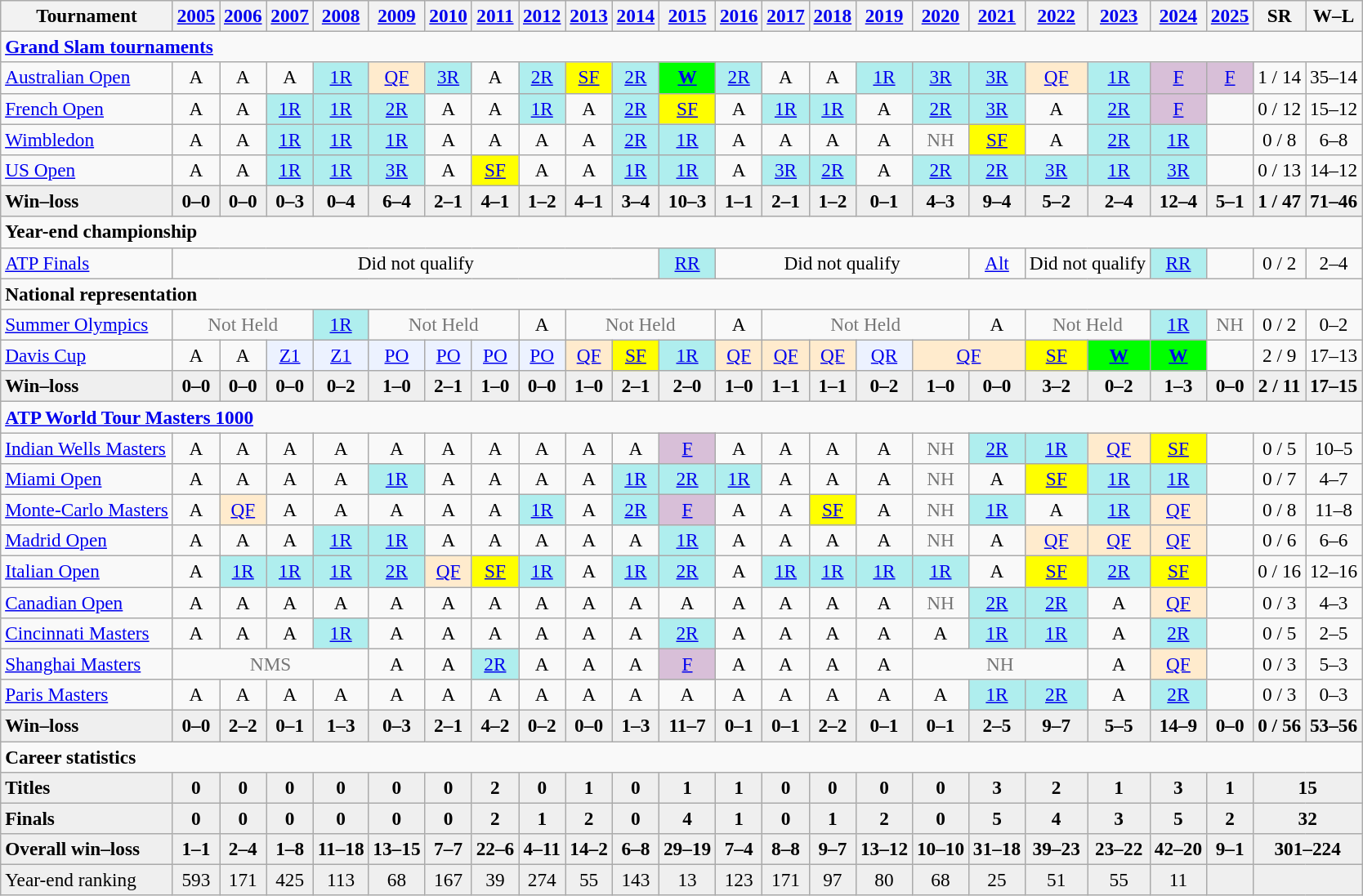<table class=wikitable style=text-align:center;font-size:97%>
<tr>
<th>Tournament</th>
<th><a href='#'>2005</a></th>
<th><a href='#'>2006</a></th>
<th><a href='#'>2007</a></th>
<th><a href='#'>2008</a></th>
<th><a href='#'>2009</a></th>
<th><a href='#'>2010</a></th>
<th><a href='#'>2011</a></th>
<th><a href='#'>2012</a></th>
<th><a href='#'>2013</a></th>
<th><a href='#'>2014</a></th>
<th><a href='#'>2015</a></th>
<th><a href='#'>2016</a></th>
<th><a href='#'>2017</a></th>
<th><a href='#'>2018</a></th>
<th><a href='#'>2019</a></th>
<th><a href='#'>2020</a></th>
<th><a href='#'>2021</a></th>
<th><a href='#'>2022</a></th>
<th><a href='#'>2023</a></th>
<th><a href='#'>2024</a></th>
<th><a href='#'>2025</a></th>
<th>SR</th>
<th>W–L</th>
</tr>
<tr>
<td colspan="24" align="left"><strong><a href='#'>Grand Slam tournaments</a></strong></td>
</tr>
<tr>
<td align=left><a href='#'>Australian Open</a></td>
<td>A</td>
<td>A</td>
<td>A</td>
<td bgcolor=afeeee><a href='#'>1R</a></td>
<td bgcolor=ffebcd><a href='#'>QF</a></td>
<td bgcolor=afeeee><a href='#'>3R</a></td>
<td>A</td>
<td bgcolor=afeeee><a href='#'>2R</a></td>
<td bgcolor=yellow><a href='#'>SF</a></td>
<td bgcolor=afeeee><a href='#'>2R</a></td>
<td bgcolor=lime><a href='#'><strong>W</strong></a></td>
<td bgcolor=afeeee><a href='#'>2R</a></td>
<td>A</td>
<td>A</td>
<td bgcolor=afeeee><a href='#'>1R</a></td>
<td bgcolor=afeeee><a href='#'>3R</a></td>
<td bgcolor=afeeee><a href='#'>3R</a></td>
<td bgcolor=ffebcd><a href='#'>QF</a></td>
<td bgcolor=afeeee><a href='#'>1R</a></td>
<td bgcolor=thistle><a href='#'>F</a></td>
<td bgcolor=thistle><a href='#'>F</a></td>
<td>1 / 14</td>
<td>35–14</td>
</tr>
<tr>
<td align=left><a href='#'>French Open</a></td>
<td>A</td>
<td>A</td>
<td bgcolor=afeeee><a href='#'>1R</a></td>
<td bgcolor=afeeee><a href='#'>1R</a></td>
<td bgcolor=afeeee><a href='#'>2R</a></td>
<td>A</td>
<td>A</td>
<td bgcolor=afeeee><a href='#'>1R</a></td>
<td>A</td>
<td bgcolor=afeeee><a href='#'>2R</a></td>
<td bgcolor=yellow><a href='#'>SF</a></td>
<td>A</td>
<td bgcolor=afeeee><a href='#'>1R</a></td>
<td bgcolor=afeeee><a href='#'>1R</a></td>
<td>A</td>
<td bgcolor=afeeee><a href='#'>2R</a></td>
<td bgcolor=afeeee><a href='#'>3R</a></td>
<td>A</td>
<td bgcolor=afeeee><a href='#'>2R</a></td>
<td bgcolor=thistle><a href='#'>F</a></td>
<td></td>
<td>0 / 12</td>
<td>15–12</td>
</tr>
<tr>
<td align=left><a href='#'>Wimbledon</a></td>
<td>A</td>
<td>A</td>
<td bgcolor=afeeee><a href='#'>1R</a></td>
<td bgcolor=afeeee><a href='#'>1R</a></td>
<td bgcolor=afeeee><a href='#'>1R</a></td>
<td>A</td>
<td>A</td>
<td>A</td>
<td>A</td>
<td bgcolor=afeeee><a href='#'>2R</a></td>
<td bgcolor=afeeee><a href='#'>1R</a></td>
<td>A</td>
<td>A</td>
<td>A</td>
<td>A</td>
<td style=color:#767676>NH</td>
<td bgcolor=yellow><a href='#'>SF</a></td>
<td>A</td>
<td bgcolor=afeeee><a href='#'>2R</a></td>
<td bgcolor=afeeee><a href='#'>1R</a></td>
<td></td>
<td>0 / 8</td>
<td>6–8</td>
</tr>
<tr>
<td align=left><a href='#'>US Open</a></td>
<td>A</td>
<td>A</td>
<td bgcolor=afeeee><a href='#'>1R</a></td>
<td bgcolor=afeeee><a href='#'>1R</a></td>
<td bgcolor=afeeee><a href='#'>3R</a></td>
<td>A</td>
<td bgcolor=yellow><a href='#'>SF</a></td>
<td>A</td>
<td>A</td>
<td bgcolor=afeeee><a href='#'>1R</a></td>
<td bgcolor=afeeee><a href='#'>1R</a></td>
<td>A</td>
<td bgcolor=afeeee><a href='#'>3R</a></td>
<td bgcolor=afeeee><a href='#'>2R</a></td>
<td>A</td>
<td bgcolor=afeeee><a href='#'>2R</a></td>
<td bgcolor=afeeee><a href='#'>2R</a></td>
<td bgcolor=afeeee><a href='#'>3R</a></td>
<td bgcolor=afeeee><a href='#'>1R</a></td>
<td bgcolor=afeeee><a href='#'>3R</a></td>
<td></td>
<td>0 / 13</td>
<td>14–12</td>
</tr>
<tr style=font-weight:bold;background:#efefef>
<td style=text-align:left>Win–loss</td>
<td>0–0</td>
<td>0–0</td>
<td>0–3</td>
<td>0–4</td>
<td>6–4</td>
<td>2–1</td>
<td>4–1</td>
<td>1–2</td>
<td>4–1</td>
<td>3–4</td>
<td>10–3</td>
<td>1–1</td>
<td>2–1</td>
<td>1–2</td>
<td>0–1</td>
<td>4–3</td>
<td>9–4</td>
<td>5–2</td>
<td>2–4</td>
<td>12–4</td>
<td>5–1</td>
<td>1 / 47</td>
<td>71–46</td>
</tr>
<tr>
<td colspan="24" align="left"><strong>Year-end championship</strong></td>
</tr>
<tr>
<td align=left><a href='#'>ATP Finals</a></td>
<td colspan=10>Did not qualify</td>
<td bgcolor=afeeee><a href='#'>RR</a></td>
<td colspan=5>Did not qualify</td>
<td><a href='#'>Alt</a></td>
<td colspan=2>Did not qualify</td>
<td bgcolor=afeeee><a href='#'>RR</a></td>
<td></td>
<td>0 / 2</td>
<td>2–4</td>
</tr>
<tr>
<td colspan="24" align="left"><strong>National representation</strong></td>
</tr>
<tr>
<td align=left><a href='#'>Summer Olympics</a></td>
<td colspan=3 style=color:#767676>Not Held</td>
<td bgcolor=afeeee><a href='#'>1R</a></td>
<td colspan=3 style=color:#767676>Not Held</td>
<td>A</td>
<td colspan=3 style=color:#767676>Not Held</td>
<td>A</td>
<td colspan=4 style=color:#767676>Not Held</td>
<td>A</td>
<td colspan=2 style=color:#767676>Not Held</td>
<td bgcolor=afeeee><a href='#'>1R</a></td>
<td style=color:#767676>NH</td>
<td>0 / 2</td>
<td>0–2</td>
</tr>
<tr>
<td align=left><a href='#'>Davis Cup</a></td>
<td>A</td>
<td>A</td>
<td bgcolor=ecf2ff><a href='#'>Z1</a></td>
<td bgcolor=ecf2ff><a href='#'>Z1</a></td>
<td bgcolor=ecf2ff><a href='#'>PO</a></td>
<td bgcolor=ecf2ff><a href='#'>PO</a></td>
<td bgcolor=ecf2ff><a href='#'>PO</a></td>
<td bgcolor=ecf2ff><a href='#'>PO</a></td>
<td bgcolor=ffebcd><a href='#'>QF</a></td>
<td bgcolor=yellow><a href='#'>SF</a></td>
<td bgcolor=afeeee><a href='#'>1R</a></td>
<td bgcolor=ffebcd><a href='#'>QF</a></td>
<td bgcolor=ffebcd><a href='#'>QF</a></td>
<td bgcolor=ffebcd><a href='#'>QF</a></td>
<td bgcolor=ecf2ff><a href='#'>QR</a></td>
<td colspan=2 bgcolor=ffebcd><a href='#'>QF</a></td>
<td bgcolor=yellow><a href='#'>SF</a></td>
<td bgcolor=lime><a href='#'><strong>W</strong></a></td>
<td bgcolor=lime><a href='#'><strong>W</strong></a></td>
<td></td>
<td>2 / 9</td>
<td>17–13</td>
</tr>
<tr style=font-weight:bold;background:#efefef>
<td style=text-align:left>Win–loss</td>
<td>0–0</td>
<td>0–0</td>
<td>0–0</td>
<td>0–2</td>
<td>1–0</td>
<td>2–1</td>
<td>1–0</td>
<td>0–0</td>
<td>1–0</td>
<td>2–1</td>
<td>2–0</td>
<td>1–0</td>
<td>1–1</td>
<td>1–1</td>
<td>0–2</td>
<td>1–0</td>
<td>0–0</td>
<td>3–2</td>
<td>0–2</td>
<td>1–3</td>
<td>0–0</td>
<td>2 / 11</td>
<td>17–15</td>
</tr>
<tr>
<td colspan="24" align="left"><strong><a href='#'>ATP World Tour Masters 1000</a></strong></td>
</tr>
<tr>
<td align=left><a href='#'>Indian Wells Masters</a></td>
<td>A</td>
<td>A</td>
<td>A</td>
<td>A</td>
<td>A</td>
<td>A</td>
<td>A</td>
<td>A</td>
<td>A</td>
<td>A</td>
<td bgcolor=thistle><a href='#'>F</a></td>
<td>A</td>
<td>A</td>
<td>A</td>
<td>A</td>
<td style=color:#767676>NH</td>
<td bgcolor=afeeee><a href='#'>2R</a></td>
<td bgcolor=afeeee><a href='#'>1R</a></td>
<td bgcolor=ffebcd><a href='#'>QF</a></td>
<td bgcolor="yellow"><a href='#'>SF</a></td>
<td></td>
<td>0 / 5</td>
<td>10–5</td>
</tr>
<tr>
<td align=left><a href='#'>Miami Open</a></td>
<td>A</td>
<td>A</td>
<td>A</td>
<td>A</td>
<td bgcolor=afeeee><a href='#'>1R</a></td>
<td>A</td>
<td>A</td>
<td>A</td>
<td>A</td>
<td bgcolor=afeeee><a href='#'>1R</a></td>
<td bgcolor=afeeee><a href='#'>2R</a></td>
<td bgcolor=afeeee><a href='#'>1R</a></td>
<td>A</td>
<td>A</td>
<td>A</td>
<td style=color:#767676>NH</td>
<td>A</td>
<td bgcolor=yellow><a href='#'>SF</a></td>
<td bgcolor=afeeee><a href='#'>1R</a></td>
<td bgcolor=afeeee><a href='#'>1R</a></td>
<td></td>
<td>0 / 7</td>
<td>4–7</td>
</tr>
<tr>
<td align=left><a href='#'>Monte-Carlo Masters</a></td>
<td>A</td>
<td bgcolor=ffebcd><a href='#'>QF</a></td>
<td>A</td>
<td>A</td>
<td>A</td>
<td>A</td>
<td>A</td>
<td bgcolor=afeeee><a href='#'>1R</a></td>
<td>A</td>
<td bgcolor=afeeee><a href='#'>2R</a></td>
<td bgcolor=thistle><a href='#'>F</a></td>
<td>A</td>
<td>A</td>
<td bgcolor=yellow><a href='#'>SF</a></td>
<td>A</td>
<td style=color:#767676>NH</td>
<td bgcolor=afeeee><a href='#'>1R</a></td>
<td>A</td>
<td bgcolor=afeeee><a href='#'>1R</a></td>
<td bgcolor=ffebcd><a href='#'>QF</a></td>
<td></td>
<td>0 / 8</td>
<td>11–8</td>
</tr>
<tr>
<td align=left><a href='#'>Madrid Open</a></td>
<td>A</td>
<td>A</td>
<td>A</td>
<td bgcolor=afeeee><a href='#'>1R</a></td>
<td bgcolor=afeeee><a href='#'>1R</a></td>
<td>A</td>
<td>A</td>
<td>A</td>
<td>A</td>
<td>A</td>
<td bgcolor=afeeee><a href='#'>1R</a></td>
<td>A</td>
<td>A</td>
<td>A</td>
<td>A</td>
<td style=color:#767676>NH</td>
<td>A</td>
<td bgcolor=ffebcd><a href='#'>QF</a></td>
<td bgcolor=ffebcd><a href='#'>QF</a></td>
<td bgcolor=ffebcd><a href='#'>QF</a></td>
<td></td>
<td>0 / 6</td>
<td>6–6</td>
</tr>
<tr>
<td align=left><a href='#'>Italian Open</a></td>
<td>A</td>
<td bgcolor=afeeee><a href='#'>1R</a></td>
<td bgcolor=afeeee><a href='#'>1R</a></td>
<td bgcolor=afeeee><a href='#'>1R</a></td>
<td bgcolor=afeeee><a href='#'>2R</a></td>
<td bgcolor=ffebcd><a href='#'>QF</a></td>
<td bgcolor=yellow><a href='#'>SF</a></td>
<td bgcolor=afeeee><a href='#'>1R</a></td>
<td>A</td>
<td bgcolor=afeeee><a href='#'>1R</a></td>
<td bgcolor=afeeee><a href='#'>2R</a></td>
<td>A</td>
<td bgcolor=afeeee><a href='#'>1R</a></td>
<td bgcolor=afeeee><a href='#'>1R</a></td>
<td bgcolor=afeeee><a href='#'>1R</a></td>
<td bgcolor=afeeee><a href='#'>1R</a></td>
<td>A</td>
<td bgcolor=yellow><a href='#'>SF</a></td>
<td bgcolor=afeeee><a href='#'>2R</a></td>
<td bgcolor=yellow><a href='#'>SF</a></td>
<td></td>
<td>0 / 16</td>
<td>12–16</td>
</tr>
<tr>
<td align=left><a href='#'>Canadian Open</a></td>
<td>A</td>
<td>A</td>
<td>A</td>
<td>A</td>
<td>A</td>
<td>A</td>
<td>A</td>
<td>A</td>
<td>A</td>
<td>A</td>
<td>A</td>
<td>A</td>
<td>A</td>
<td>A</td>
<td>A</td>
<td style=color:#767676>NH</td>
<td bgcolor=afeeee><a href='#'>2R</a></td>
<td bgcolor=afeeee><a href='#'>2R</a></td>
<td>A</td>
<td style=background:#ffebcd><a href='#'>QF</a></td>
<td></td>
<td>0 / 3</td>
<td>4–3</td>
</tr>
<tr>
<td align=left><a href='#'>Cincinnati Masters</a></td>
<td>A</td>
<td>A</td>
<td>A</td>
<td bgcolor=afeeee><a href='#'>1R</a></td>
<td>A</td>
<td>A</td>
<td>A</td>
<td>A</td>
<td>A</td>
<td>A</td>
<td bgcolor=afeeee><a href='#'>2R</a></td>
<td>A</td>
<td>A</td>
<td>A</td>
<td>A</td>
<td>A</td>
<td bgcolor=afeeee><a href='#'>1R</a></td>
<td bgcolor=afeeee><a href='#'>1R</a></td>
<td>A</td>
<td style=background:#afeeee><a href='#'>2R</a></td>
<td></td>
<td>0 / 5</td>
<td>2–5</td>
</tr>
<tr>
<td align=left><a href='#'>Shanghai Masters</a></td>
<td colspan=4 style=color:#767676>NMS</td>
<td>A</td>
<td>A</td>
<td bgcolor=afeeee><a href='#'>2R</a></td>
<td>A</td>
<td>A</td>
<td>A</td>
<td bgcolor=thistle><a href='#'>F</a></td>
<td>A</td>
<td>A</td>
<td>A</td>
<td>A</td>
<td colspan="3" style="color:#767676">NH</td>
<td>A</td>
<td bgcolor=ffebcd><a href='#'>QF</a></td>
<td></td>
<td>0 / 3</td>
<td>5–3</td>
</tr>
<tr>
<td align=left><a href='#'>Paris Masters</a></td>
<td>A</td>
<td>A</td>
<td>A</td>
<td>A</td>
<td>A</td>
<td>A</td>
<td>A</td>
<td>A</td>
<td>A</td>
<td>A</td>
<td>A</td>
<td>A</td>
<td>A</td>
<td>A</td>
<td>A</td>
<td>A</td>
<td bgcolor=afeeee><a href='#'>1R</a></td>
<td bgcolor=afeeee><a href='#'>2R</a></td>
<td>A</td>
<td bgcolor=afeeee><a href='#'>2R</a></td>
<td></td>
<td>0 / 3</td>
<td>0–3</td>
</tr>
<tr style=font-weight:bold;background:#efefef>
<td style=text-align:left>Win–loss</td>
<td>0–0</td>
<td>2–2</td>
<td>0–1</td>
<td>1–3</td>
<td>0–3</td>
<td>2–1</td>
<td>4–2</td>
<td>0–2</td>
<td>0–0</td>
<td>1–3</td>
<td>11–7</td>
<td>0–1</td>
<td>0–1</td>
<td>2–2</td>
<td>0–1</td>
<td>0–1</td>
<td>2–5</td>
<td>9–7</td>
<td>5–5</td>
<td>14–9</td>
<td>0–0</td>
<td>0 / 56</td>
<td>53–56</td>
</tr>
<tr>
<td colspan="24" align="left"><strong>Career statistics</strong></td>
</tr>
<tr style=font-weight:bold;background:#efefef>
<td style=text-align:left>Titles</td>
<td>0</td>
<td>0</td>
<td>0</td>
<td>0</td>
<td>0</td>
<td>0</td>
<td>2</td>
<td>0</td>
<td>1</td>
<td>0</td>
<td>1</td>
<td>1</td>
<td>0</td>
<td>0</td>
<td>0</td>
<td>0</td>
<td>3</td>
<td>2</td>
<td>1</td>
<td>3</td>
<td>1</td>
<td colspan=2>15</td>
</tr>
<tr style=font-weight:bold;background:#efefef>
<td style=text-align:left>Finals</td>
<td>0</td>
<td>0</td>
<td>0</td>
<td>0</td>
<td>0</td>
<td>0</td>
<td>2</td>
<td>1</td>
<td>2</td>
<td>0</td>
<td>4</td>
<td>1</td>
<td>0</td>
<td>1</td>
<td>2</td>
<td>0</td>
<td>5</td>
<td>4</td>
<td>3</td>
<td>5</td>
<td>2</td>
<td colspan=2>32</td>
</tr>
<tr style=font-weight:bold;background:#efefef>
<td style=text-align:left>Overall win–loss</td>
<td>1–1</td>
<td>2–4</td>
<td>1–8</td>
<td>11–18</td>
<td>13–15</td>
<td>7–7</td>
<td>22–6</td>
<td>4–11</td>
<td>14–2</td>
<td>6–8</td>
<td>29–19</td>
<td>7–4</td>
<td>8–8</td>
<td>9–7</td>
<td>13–12</td>
<td>10–10</td>
<td>31–18</td>
<td>39–23</td>
<td>23–22</td>
<td>42–20</td>
<td>9–1</td>
<td colspan="2">301–224</td>
</tr>
<tr bgcolor=efefef>
<td align=left>Year-end ranking</td>
<td>593</td>
<td>171</td>
<td>425</td>
<td>113</td>
<td>68</td>
<td>167</td>
<td>39</td>
<td>274</td>
<td>55</td>
<td>143</td>
<td>13</td>
<td>123</td>
<td>171</td>
<td>97</td>
<td>80</td>
<td>68</td>
<td>25</td>
<td>51</td>
<td>55</td>
<td>11</td>
<td></td>
<td colspan="2"><strong></strong></td>
</tr>
</table>
